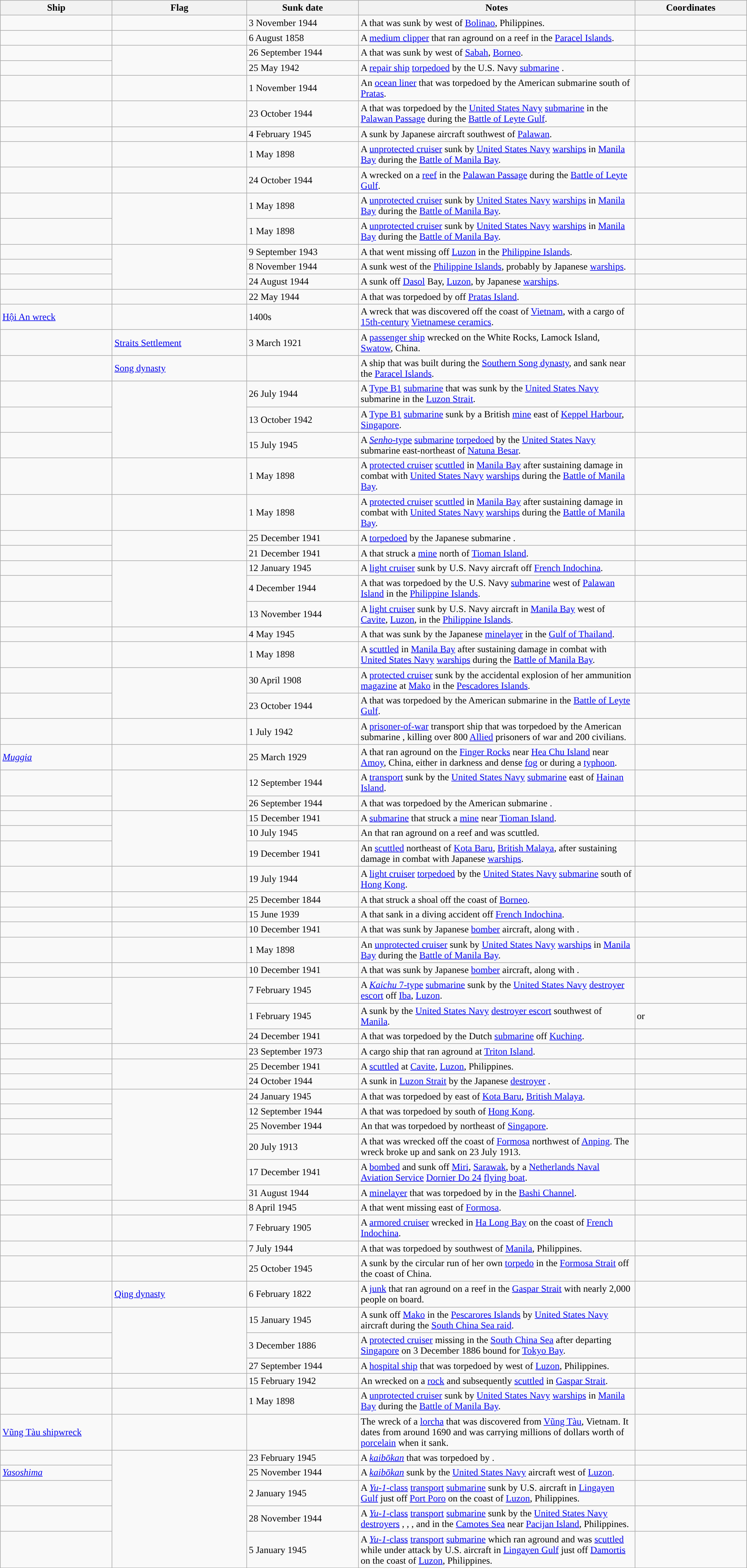<table class="wikitable sortable" style="width:100%" |>
<tr>
<th width="15%">Ship</th>
<th width="18%">Flag</th>
<th width="15%" align="right">Sunk date</th>
<th width="37%">Notes</th>
<th width="15%">Coordinates</th>
</tr>
<tr>
<td scope="row" data-sort-value="Akikaze"></td>
<td></td>
<td>3 November 1944</td>
<td>A  that was sunk by   west of <a href='#'>Bolinao</a>, Philippines.</td>
<td></td>
</tr>
<tr>
<td scope="row" data-sort-value="Antelope of Boston"></td>
<td></td>
<td>6 August 1858</td>
<td>A <a href='#'>medium clipper</a> that ran aground on a reef in the <a href='#'>Paracel Islands</a>.</td>
<td></td>
</tr>
<tr>
<td scope="row" data-sort-value="Aotaka"></td>
<td rowspan="2"></td>
<td>26 September 1944</td>
<td>A  that was sunk by   west of <a href='#'>Sabah</a>, <a href='#'>Borneo</a>.</td>
<td></td>
</tr>
<tr>
<td scope="row" data-sort-value="Asahi"></td>
<td>25 May 1942</td>
<td>A <a href='#'>repair ship</a> <a href='#'>torpedoed</a> by the U.S. Navy <a href='#'>submarine</a> .</td>
<td></td>
</tr>
<tr>
<td scope="row" data-sort-value="Asama Maru"></td>
<td></td>
<td>1 November 1944</td>
<td>An <a href='#'>ocean liner</a> that was torpedoed by the American submarine   south of <a href='#'>Pratas</a>.</td>
<td></td>
</tr>
<tr>
<td scope="row" data-sort-value="Atago"></td>
<td></td>
<td>23 October 1944</td>
<td>A  that was torpedoed by the <a href='#'>United States Navy</a> <a href='#'>submarine</a>  in the <a href='#'>Palawan Passage</a> during the <a href='#'>Battle of Leyte Gulf</a>.</td>
<td></td>
</tr>
<tr>
<td scope="row" data-sort-value="Barbel"></td>
<td></td>
<td>4 February 1945</td>
<td>A  sunk by Japanese aircraft southwest of <a href='#'>Palawan</a>.</td>
<td></td>
</tr>
<tr>
<td scope="row" data-sort-value="Castilla"></td>
<td></td>
<td>1 May 1898</td>
<td>A  <a href='#'>unprotected cruiser</a> sunk by <a href='#'>United States Navy</a> <a href='#'>warships</a> in <a href='#'>Manila Bay</a> during the <a href='#'>Battle of Manila Bay</a>.</td>
<td></td>
</tr>
<tr>
<td scope="row" data-sort-value="Darter"></td>
<td></td>
<td>24 October 1944</td>
<td>A  wrecked on a <a href='#'>reef</a> in the <a href='#'>Palawan Passage</a> during the <a href='#'>Battle of Leyte Gulf</a>.</td>
<td></td>
</tr>
<tr>
<td scope="row" data-sort-value="Don Antonio de Ulloa"></td>
<td rowspan="2"></td>
<td>1 May 1898</td>
<td>A  <a href='#'>unprotected cruiser</a> sunk by <a href='#'>United States Navy</a> <a href='#'>warships</a> in <a href='#'>Manila Bay</a> during the <a href='#'>Battle of Manila Bay</a>.</td>
<td></td>
</tr>
<tr>
<td scope="row" data-sort-value="Don Juan de Austria"></td>
<td>1 May 1898</td>
<td>A  <a href='#'>unprotected cruiser</a> sunk by <a href='#'>United States Navy</a> <a href='#'>warships</a> in <a href='#'>Manila Bay</a> during the <a href='#'>Battle of Manila Bay</a>.</td>
<td></td>
</tr>
<tr>
<td scope="row" data-sort-value="Grayling"></td>
<td rowspan="3"></td>
<td>9 September 1943</td>
<td>A  that went missing off <a href='#'>Luzon</a> in the <a href='#'>Philippine Islands</a>.</td>
<td></td>
</tr>
<tr>
<td scope="row" data-sort-value="Growler"></td>
<td>8 November 1944</td>
<td>A  sunk west of the <a href='#'>Philippine Islands</a>, probably by Japanese <a href='#'>warships</a>.</td>
<td></td>
</tr>
<tr>
<td scope="row" data-sort-value="Harder"></td>
<td>24 August 1944</td>
<td>A  sunk off <a href='#'>Dasol</a> Bay, <a href='#'>Luzon</a>, by Japanese <a href='#'>warships</a>.</td>
<td></td>
</tr>
<tr>
<td scope="row" data-sort-value="Hashidate"></td>
<td></td>
<td>22 May 1944</td>
<td>A  that was torpedoed by  off <a href='#'>Pratas Island</a>.</td>
<td></td>
</tr>
<tr>
<td scope="row" data-sort-value="Hội An"><a href='#'>Hội An wreck</a></td>
<td></td>
<td>1400s</td>
<td>A wreck that was discovered  off the coast of <a href='#'>Vietnam</a>, with a cargo of <a href='#'>15th-century</a> <a href='#'>Vietnamese ceramics</a>.</td>
<td></td>
</tr>
<tr>
<td scope="row" data-sort-value="Hong Moh"></td>
<td> <a href='#'>Straits Settlement</a></td>
<td>3 March 1921</td>
<td>A <a href='#'>passenger ship</a> wrecked on the White Rocks, Lamock Island, <a href='#'>Swatow</a>, China.</td>
<td></td>
</tr>
<tr>
<td scope="row" data-sort-value="Huaguangjiao One"></td>
<td><a href='#'>Song dynasty</a></td>
<td></td>
<td>A ship that was built during the <a href='#'>Southern Song dynasty</a>, and sank near the <a href='#'>Paracel Islands</a>.</td>
<td></td>
</tr>
<tr>
<td scope="row" data-sort-value="I-29"></td>
<td rowspan="3"></td>
<td>26 July 1944</td>
<td>A <a href='#'>Type B1</a> <a href='#'>submarine</a> that was sunk by the <a href='#'>United States Navy</a> submarine  in the <a href='#'>Luzon Strait</a>.</td>
<td></td>
</tr>
<tr>
<td scope="row" data-sort-value="I-30"></td>
<td>13 October 1942</td>
<td>A <a href='#'>Type B1</a> <a href='#'>submarine</a> sunk by a British <a href='#'>mine</a>  east of <a href='#'>Keppel Harbour</a>, <a href='#'>Singapore</a>.</td>
<td></td>
</tr>
<tr>
<td scope="row" data-sort-value="I-351"></td>
<td>15 July 1945</td>
<td>A <a href='#'><em>Senho</em>-type</a> <a href='#'>submarine</a> <a href='#'>torpedoed</a> by the <a href='#'>United States Navy</a> submarine  east-northeast of <a href='#'>Natuna Besar</a>.</td>
<td></td>
</tr>
<tr>
<td scope="row" data-sort-value="Isla de Cuba"></td>
<td></td>
<td>1 May 1898</td>
<td>A  <a href='#'>protected cruiser</a> <a href='#'>scuttled</a> in <a href='#'>Manila Bay</a> after sustaining damage in combat with <a href='#'>United States Navy</a> <a href='#'>warships</a> during the <a href='#'>Battle of Manila Bay</a>.</td>
<td></td>
</tr>
<tr>
<td scope="row" data-sort-value="Isla de Luzón"></td>
<td></td>
<td>1 May 1898</td>
<td>A  <a href='#'>protected cruiser</a> <a href='#'>scuttled</a> in <a href='#'>Manila Bay</a> after sustaining damage in combat with <a href='#'>United States Navy</a> <a href='#'>warships</a> during the <a href='#'>Battle of Manila Bay</a>.</td>
<td></td>
</tr>
<tr>
<td scope="row" data-sort-value="K XVI"></td>
<td rowspan="2"></td>
<td>25 December 1941</td>
<td>A  <a href='#'>torpedoed</a> by the Japanese submarine .</td>
<td></td>
</tr>
<tr>
<td scope="row" data-sort-value="K XVII"></td>
<td>21 December 1941</td>
<td>A  that struck a <a href='#'>mine</a> north of <a href='#'>Tioman Island</a>.</td>
<td></td>
</tr>
<tr>
<td scope="row" data-sort-value="Kashii"></td>
<td rowspan="3"></td>
<td>12 January 1945</td>
<td>A  <a href='#'>light cruiser</a> sunk by U.S. Navy aircraft off <a href='#'>French Indochina</a>.</td>
<td></td>
</tr>
<tr>
<td scope="row" data-sort-value="Kishinami"></td>
<td>4 December 1944</td>
<td>A  that was torpedoed by the U.S. Navy <a href='#'>submarine</a>  west of <a href='#'>Palawan Island</a> in the <a href='#'>Philippine Islands</a>.</td>
<td></td>
</tr>
<tr>
<td scope="row" data-sort-value="Kiso"></td>
<td>13 November 1944</td>
<td>A  <a href='#'>light cruiser</a> sunk by U.S. Navy aircraft in <a href='#'>Manila Bay</a>  west of <a href='#'>Cavite</a>, <a href='#'>Luzon</a>, in the <a href='#'>Philippine Islands</a>.</td>
<td></td>
</tr>
<tr>
<td scope="row" data-sort-value="Lagarto"></td>
<td></td>
<td>4 May 1945</td>
<td>A  that was sunk by the Japanese <a href='#'>minelayer</a>  in the <a href='#'>Gulf of Thailand</a>.</td>
<td></td>
</tr>
<tr>
<td scope="row" data-sort-value="Marques del Duero"></td>
<td></td>
<td>1 May 1898</td>
<td>A  <a href='#'>scuttled</a> in <a href='#'>Manila Bay</a> after sustaining damage in combat with <a href='#'>United States Navy</a> <a href='#'>warships</a> during the <a href='#'>Battle of Manila Bay</a>.</td>
<td></td>
</tr>
<tr>
<td scope="row" data-sort-value="Matsushima"></td>
<td rowspan="2"></td>
<td>30 April 1908</td>
<td>A  <a href='#'>protected cruiser</a> sunk by the accidental explosion of her ammunition <a href='#'>magazine</a> at <a href='#'>Mako</a> in the <a href='#'>Pescadores Islands</a>.</td>
<td></td>
</tr>
<tr>
<td scope="row" data-sort-value="Maya"></td>
<td>23 October 1944</td>
<td>A  that was torpedoed by the American submarine  in the <a href='#'>Battle of Leyte Gulf</a>.</td>
<td></td>
</tr>
<tr>
<td scope="row" data-sort-value="Montevideo Maru"></td>
<td></td>
<td>1 July 1942</td>
<td>A <a href='#'>prisoner-of-war</a> transport ship that was torpedoed by the American submarine , killing over 800 <a href='#'>Allied</a> prisoners of war and 200 civilians.</td>
<td></td>
</tr>
<tr>
<td scope="row" data-sort-value="Muggia"><em><a href='#'>Muggia</a></em></td>
<td><em></em></td>
<td>25 March 1929</td>
<td>A  that ran aground on the <a href='#'>Finger Rocks</a> near <a href='#'>Hea Chu Island</a> near <a href='#'>Amoy</a>, China, either in darkness and dense <a href='#'>fog</a> or during a <a href='#'>typhoon</a>.</td>
<td></td>
</tr>
<tr>
<td scope="row" data-sort-value="Nankai Maru"></td>
<td rowspan="2"></td>
<td>12 September 1944</td>
<td>A <a href='#'>transport</a> sunk by the <a href='#'>United States Navy</a> <a href='#'>submarine</a>  east of <a href='#'>Hainan Island</a>.</td>
<td></td>
</tr>
<tr>
<td></td>
<td>26 September 1944</td>
<td>A  that was torpedoed by the American submarine .</td>
<td></td>
</tr>
<tr>
<td scope="row" data-sort-value="O 16"></td>
<td rowspan="3"></td>
<td>15 December 1941</td>
<td>A <a href='#'>submarine</a> that struck a <a href='#'>mine</a> near <a href='#'>Tioman Island</a>.</td>
<td></td>
</tr>
<tr>
<td scope="row" data-sort-value="O 19"></td>
<td>10 July 1945</td>
<td>An  that ran aground on a reef and was scuttled.</td>
<td></td>
</tr>
<tr>
<td scope="row" data-sort-value="O 20"></td>
<td>19 December 1941</td>
<td>An  <a href='#'>scuttled</a>  northeast of <a href='#'>Kota Baru</a>, <a href='#'>British Malaya</a>, after sustaining damage in combat with Japanese <a href='#'>warships</a>.</td>
<td></td>
</tr>
<tr>
<td scope="row" data-sort-value="Ōi"></td>
<td></td>
<td>19 July 1944</td>
<td>A  <a href='#'>light cruiser</a> <a href='#'>torpedoed</a> by the <a href='#'>United States Navy</a> <a href='#'>submarine</a>   south of <a href='#'>Hong Kong</a>.</td>
<td></td>
</tr>
<tr>
<td scope="row" data-sort-value="Pelorus"></td>
<td></td>
<td>25 December 1844</td>
<td>A  that struck a shoal off the coast of <a href='#'>Borneo</a>.</td>
<td></td>
</tr>
<tr>
<td scope="row" data-sort-value="Phénix"></td>
<td></td>
<td>15 June 1939</td>
<td>A  that sank in a diving accident off <a href='#'>French Indochina</a>.</td>
<td></td>
</tr>
<tr>
<td scope="row" data-sort-value="Prince of Wales"></td>
<td></td>
<td>10 December 1941</td>
<td>A  that was sunk by Japanese <a href='#'>bomber</a> aircraft, along with .</td>
<td></td>
</tr>
<tr>
<td scope="row" data-sort-value="Reina Cristina"></td>
<td></td>
<td>1 May 1898</td>
<td>An  <a href='#'>unprotected cruiser</a> sunk by <a href='#'>United States Navy</a> <a href='#'>warships</a> in <a href='#'>Manila Bay</a> during the <a href='#'>Battle of Manila Bay</a>.</td>
<td></td>
</tr>
<tr>
<td scope="row" data-sort-value="Repulse"></td>
<td></td>
<td>10 December 1941</td>
<td>A  that was sunk by Japanese <a href='#'>bomber</a> aircraft, along with .</td>
<td></td>
</tr>
<tr>
<td scope="row" data-sort-value="Ro-55"></td>
<td rowspan="3"></td>
<td>7 February 1945</td>
<td>A <a href='#'><em>Kaichu</em> 7-type</a> <a href='#'>submarine</a> sunk by the <a href='#'>United States Navy</a> <a href='#'>destroyer escort</a>  off <a href='#'>Iba</a>, <a href='#'>Luzon</a>.</td>
<td></td>
</tr>
<tr>
<td scope="row" data-sort-value="Ro-115"></td>
<td>1 February 1945</td>
<td>A  sunk by the <a href='#'>United States Navy</a> <a href='#'>destroyer escort</a>   southwest of <a href='#'>Manila</a>.</td>
<td> or </td>
</tr>
<tr>
<td scope="row" data-sort-value="Sagiri"></td>
<td>24 December 1941</td>
<td>A  that was torpedoed by the Dutch <a href='#'>submarine</a>   off <a href='#'>Kuching</a>.</td>
<td></td>
</tr>
<tr>
<td scope="row" data-sort-value="Sgt. Jack J. Pendleton"></td>
<td></td>
<td>23 September 1973</td>
<td>A cargo ship that ran aground at <a href='#'>Triton Island</a>.</td>
<td></td>
</tr>
<tr>
<td scope="row" data-sort-value="Sealion"></td>
<td rowspan="2"></td>
<td>25 December 1941</td>
<td>A  <a href='#'>scuttled</a> at <a href='#'>Cavite</a>, <a href='#'>Luzon</a>, Philippines.</td>
<td></td>
</tr>
<tr>
<td scope="row" data-sort-value="Shark"></td>
<td>24 October 1944</td>
<td>A  sunk in <a href='#'>Luzon Strait</a> by the Japanese <a href='#'>destroyer</a> .</td>
<td></td>
</tr>
<tr>
<td scope="row" data-sort-value="Shigure"></td>
<td rowspan="6"></td>
<td>24 January 1945</td>
<td>A  that was torpedoed by   east of <a href='#'>Kota Baru</a>, <a href='#'>British Malaya</a>.</td>
<td></td>
</tr>
<tr>
<td scope="row" data-sort-value="Shikinami"></td>
<td>12 September 1944</td>
<td>A  that was torpedoed by   south of <a href='#'>Hong Kong</a>.</td>
<td></td>
</tr>
<tr>
<td scope="row" data-sort-value="Shimotsuki"></td>
<td>25 November 1944</td>
<td>An  that was torpedoed by   northeast of <a href='#'>Singapore</a>.</td>
<td></td>
</tr>
<tr>
<td scope="row" data-sort-value="Shinonome"></td>
<td>20 July 1913</td>
<td>A  that was wrecked off the coast of <a href='#'>Formosa</a> northwest of <a href='#'>Anping</a>. The wreck broke up and sank on 23 July 1913.</td>
<td></td>
</tr>
<tr>
<td scope="row" data-sort-value="Shinonome"></td>
<td>17 December 1941</td>
<td>A  <a href='#'>bombed</a> and sunk off <a href='#'>Miri</a>, <a href='#'>Sarawak</a>, by a <a href='#'>Netherlands Naval Aviation Service</a> <a href='#'>Dornier Do 24</a> <a href='#'>flying boat</a>.</td>
<td></td>
</tr>
<tr>
<td scope="row" data-sort-value="Shirataka"></td>
<td>31 August 1944</td>
<td>A <a href='#'>minelayer</a> that was torpedoed by  in the <a href='#'>Bashi Channel</a>.</td>
<td></td>
</tr>
<tr>
<td scope="row" data-sort-value="Snook"></td>
<td></td>
<td>8 April 1945</td>
<td>A  that went missing east of <a href='#'>Formosa</a>.</td>
<td></td>
</tr>
<tr>
<td scope="row" data-sort-value="Sully"></td>
<td></td>
<td>7 February 1905</td>
<td>A  <a href='#'>armored cruiser</a> wrecked in <a href='#'>Ha Long Bay</a> on the coast of <a href='#'>French Indochina</a>.</td>
<td></td>
</tr>
<tr>
<td scope="row" data-sort-value="Tamanami"></td>
<td></td>
<td>7 July 1944</td>
<td>A  that was torpedoed by   southwest of <a href='#'>Manila</a>, Philippines.</td>
<td></td>
</tr>
<tr>
<td scope="row" data-sort-value="Tang"></td>
<td></td>
<td>25 October 1945</td>
<td>A  sunk by the circular run of her own <a href='#'>torpedo</a> in the <a href='#'>Formosa Strait</a> off the coast of China.</td>
<td></td>
</tr>
<tr>
<td scope="row" data-sort-value="Tek Sing"></td>
<td> <a href='#'>Qing dynasty</a></td>
<td>6 February 1822</td>
<td>A <a href='#'>junk</a> that ran aground on a reef in the <a href='#'>Gaspar Strait</a> with nearly 2,000 people on board.</td>
<td></td>
</tr>
<tr>
<td scope="row" data-sort-value="Tsuga"></td>
<td rowspan="3"></td>
<td>15 January 1945</td>
<td>A  sunk off <a href='#'>Mako</a> in the <a href='#'>Pescarores Islands</a> by <a href='#'>United States Navy</a> aircraft during the <a href='#'>South China Sea raid</a>.</td>
<td></td>
</tr>
<tr>
<td scope="row" data-sort-value="Unebi"></td>
<td>3 December 1886</td>
<td>A <a href='#'>protected cruiser</a> missing in the <a href='#'>South China Sea</a> after departing <a href='#'>Singapore</a> on 3 December 1886 bound for <a href='#'>Tokyo Bay</a>.</td>
<td></td>
</tr>
<tr>
<td scope="row" data-sort-value="Ural Maru"></td>
<td>27 September 1944</td>
<td>A <a href='#'>hospital ship</a> that was torpedoed by   west of <a href='#'>Luzon</a>, Philippines.</td>
<td></td>
</tr>
<tr>
<td scope="row" data-sort-value="Van Ghent"></td>
<td></td>
<td>15 February 1942</td>
<td>An  wrecked on a <a href='#'>rock</a> and subsequently <a href='#'>scuttled</a> in <a href='#'>Gaspar Strait</a>.</td>
<td></td>
</tr>
<tr>
<td scope="row" data-sort-value="Velasco"></td>
<td></td>
<td>1 May 1898</td>
<td>A  <a href='#'>unprotected cruiser</a> sunk by <a href='#'>United States Navy</a> <a href='#'>warships</a> in <a href='#'>Manila Bay</a> during the <a href='#'>Battle of Manila Bay</a>.</td>
<td></td>
</tr>
<tr>
<td scope="row" data-sort-value="Vũng Tàu"><a href='#'>Vũng Tàu shipwreck</a></td>
<td></td>
<td></td>
<td>The wreck of a <a href='#'>lorcha</a> that was discovered  from <a href='#'>Vũng Tàu</a>, Vietnam. It dates from around 1690 and was carrying millions of dollars worth of <a href='#'>porcelain</a> when it sank.</td>
<td></td>
</tr>
<tr>
<td></td>
<td rowspan="5"></td>
<td>23 February 1945</td>
<td>A <em><a href='#'>kaibōkan</a></em> that was torpedoed by .</td>
<td></td>
</tr>
<tr>
<td scope="row" data-sort-value="Yasoshima"><em><a href='#'>Yasoshima</a></em></td>
<td>25 November 1944</td>
<td>A <em><a href='#'>kaibōkan</a></em> sunk by the <a href='#'>United States Navy</a> aircraft west of <a href='#'>Luzon</a>.</td>
<td></td>
</tr>
<tr>
<td scope="row" data-sort-value="Yu-1"></td>
<td>2 January 1945</td>
<td>A <a href='#'><em>Yu-1</em>-class</a> <a href='#'>transport</a> <a href='#'>submarine</a> sunk by U.S. aircraft in <a href='#'>Lingayen Gulf</a> just off <a href='#'>Port Poro</a> on the coast of <a href='#'>Luzon</a>, Philippines.</td>
<td></td>
</tr>
<tr>
<td scope="row" data-sort-value="Yu-2"></td>
<td>28 November 1944</td>
<td>A <a href='#'><em>Yu-1</em>-class</a> <a href='#'>transport</a> <a href='#'>submarine</a> sunk by the <a href='#'>United States Navy</a> <a href='#'>destroyers</a> , , , and  in the <a href='#'>Camotes Sea</a> near <a href='#'>Pacijan Island</a>, Philippines.</td>
<td></td>
</tr>
<tr>
<td scope="row" data-sort-value="Yu-3"></td>
<td>5 January 1945</td>
<td>A <a href='#'><em>Yu-1</em>-class</a> <a href='#'>transport</a> <a href='#'>submarine</a> which ran aground and was <a href='#'>scuttled</a> while under attack by U.S. aircraft in <a href='#'>Lingayen Gulf</a> just off <a href='#'>Damortis</a> on the coast of <a href='#'>Luzon</a>, Philippines.</td>
<td></td>
</tr>
</table>
